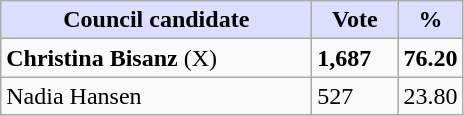<table class="wikitable">
<tr>
<th style="background:#ddf; width:200px;">Council candidate</th>
<th style="background:#ddf; width:50px;">Vote</th>
<th style="background:#ddf; width:30px;">%</th>
</tr>
<tr>
<td><strong>Christina Bisanz</strong> (X)</td>
<td><strong>1,687</strong></td>
<td><strong>76.20</strong></td>
</tr>
<tr>
<td>Nadia Hansen</td>
<td>527</td>
<td>23.80</td>
</tr>
</table>
